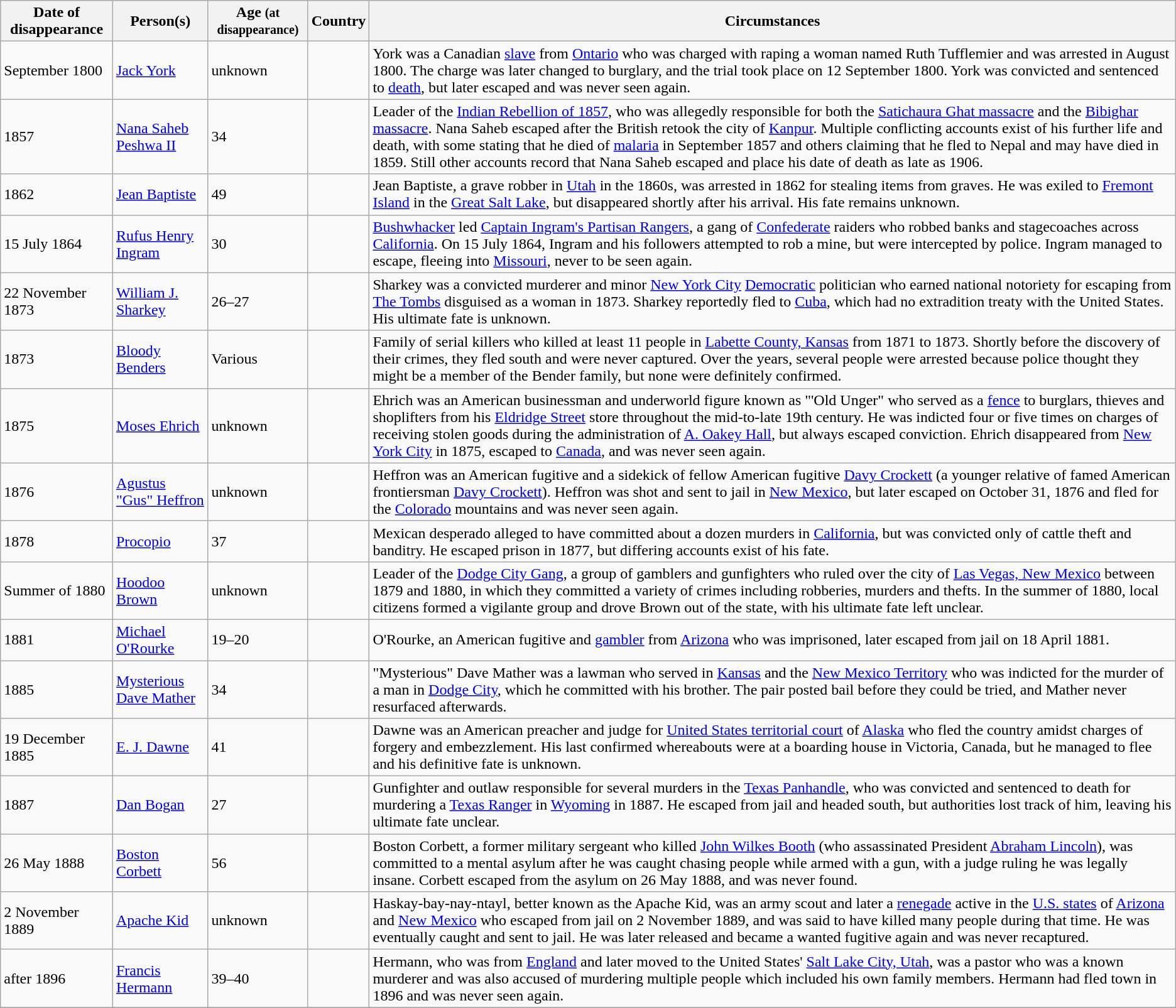<table class="wikitable sortable zebra">
<tr>
<th data-sort-type="isoDate">Date of disappearance</th>
<th data-sort-type="text">Person(s)</th>
<th data-sort-type="text">Age <small>(at disappearance)</small></th>
<th>Country</th>
<th class="unsortable">Circumstances</th>
</tr>
<tr>
<td>September 1800</td>
<td><a href='#'>Jack York</a></td>
<td>unknown</td>
<td></td>
<td>York was a Canadian <a href='#'>slave</a> from <a href='#'>Ontario</a> who was charged with raping a woman named Ruth Tufflemier and was arrested in August 1800. The charge was later changed to burglary, and the trial took place on 12 September 1800. York was convicted and sentenced to <a href='#'>death</a>, but later escaped and was never seen again.</td>
</tr>
<tr>
<td>1857</td>
<td><a href='#'>Nana Saheb Peshwa II</a></td>
<td>34</td>
<td></td>
<td>Leader of the <a href='#'>Indian Rebellion of 1857</a>, who was allegedly responsible for both the <a href='#'>Satichaura Ghat massacre</a> and the <a href='#'>Bibighar massacre</a>. Nana Saheb escaped after the British retook the city of <a href='#'>Kanpur</a>. Multiple conflicting accounts exist of his further life and death, with some stating that he died of <a href='#'>malaria</a> in September 1857 and others claiming that he fled to Nepal and may have died in 1859. Still other accounts record that Nana Saheb escaped and place his date of death as late as 1906.</td>
</tr>
<tr>
<td>1862</td>
<td><a href='#'>Jean Baptiste</a></td>
<td>49</td>
<td></td>
<td>Jean Baptiste, a grave robber in <a href='#'>Utah</a> in the 1860s, was arrested in 1862 for stealing items from graves. He was exiled to <a href='#'>Fremont Island</a> in the <a href='#'>Great Salt Lake</a>, but disappeared shortly after his arrival. His fate remains unknown.</td>
</tr>
<tr>
<td rowspan="1">15 July 1864</td>
<td><a href='#'>Rufus Henry Ingram</a></td>
<td>30</td>
<td></td>
<td><a href='#'>Bushwhacker</a> led <a href='#'>Captain Ingram's Partisan Rangers</a>, a gang of <a href='#'>Confederate</a> raiders who robbed banks and stagecoaches across <a href='#'>California</a>. On 15 July 1864, Ingram and his followers attempted to rob a mine, but were intercepted by police. Ingram managed to escape, fleeing into <a href='#'>Missouri</a>, never to be seen again.</td>
</tr>
<tr>
<td data-sort-value="1873-11-22">22 November 1873</td>
<td><a href='#'>William J. Sharkey</a></td>
<td>26–27</td>
<td></td>
<td>Sharkey was a convicted murderer and minor <a href='#'>New York City</a> <a href='#'>Democratic</a> politician who earned national notoriety for escaping from <a href='#'>The Tombs</a> disguised as a woman in 1873. Sharkey reportedly fled to <a href='#'>Cuba</a>, which had no extradition treaty with the United States. His ultimate fate is unknown.</td>
</tr>
<tr>
<td>1873</td>
<td><a href='#'>Bloody Benders</a></td>
<td>Various</td>
<td></td>
<td>Family of serial killers who killed at least 11 people in <a href='#'>Labette County, Kansas</a> from 1871 to 1873. Shortly before the discovery of their crimes, they fled south and were never captured. Over the years, several people were arrested because police thought they might be a member of the Bender family, but none were definitely confirmed.</td>
</tr>
<tr>
<td>1875</td>
<td><a href='#'>Moses Ehrich</a></td>
<td>unknown</td>
<td></td>
<td>Ehrich was an American businessman and underworld figure known as "'Old Unger" who served as a <a href='#'>fence</a> to burglars, thieves and shoplifters from his <a href='#'>Eldridge Street</a> store throughout the mid-to-late 19th century. He was indicted four or five times on charges of receiving stolen goods during the administration of <a href='#'>A. Oakey Hall</a>, but always escaped conviction. Ehrich disappeared from <a href='#'>New York City</a> in 1875, escaped to <a href='#'>Canada</a>, and was never seen again.</td>
</tr>
<tr>
<td>1876</td>
<td><a href='#'>Agustus "Gus" Heffron</a></td>
<td>unknown</td>
<td></td>
<td>Heffron was an American fugitive and a sidekick of fellow American fugitive <a href='#'>Davy Crockett</a> (a younger relative of famed American frontiersman <a href='#'>Davy Crockett</a>). Heffron was shot and sent to jail in <a href='#'>New Mexico</a>, but later escaped on October 31, 1876 and fled for the <a href='#'>Colorado</a> mountains and was never seen again.</td>
</tr>
<tr>
<td>1878</td>
<td><a href='#'>Procopio</a></td>
<td>37</td>
<td></td>
<td>Mexican desperado alleged to have committed about a dozen murders in <a href='#'>California</a>, but was convicted only of cattle theft and banditry. He escaped prison in 1877, but differing accounts exist of his fate.</td>
</tr>
<tr>
<td>Summer of 1880</td>
<td><a href='#'>Hoodoo Brown</a></td>
<td>unknown</td>
<td></td>
<td>Leader of the <a href='#'>Dodge City Gang</a>, a group of gamblers and gunfighters who ruled over the city of <a href='#'>Las Vegas, New Mexico</a> between 1879 and 1880, in which they committed a variety of crimes including robberies, murders and thefts. In the summer of 1880, local citizens formed a vigilante group and drove Brown out of the state, with his ultimate fate left unclear.</td>
</tr>
<tr>
<td>1881</td>
<td><a href='#'>Michael O'Rourke</a></td>
<td>19–20</td>
<td></td>
<td>O'Rourke, an American fugitive and <a href='#'>gambler</a> from <a href='#'>Arizona</a> who was imprisoned, later escaped from jail on 18 April 1881.</td>
</tr>
<tr>
<td>1885</td>
<td><a href='#'>Mysterious Dave Mather</a></td>
<td>34</td>
<td></td>
<td>"Mysterious" Dave Mather was a lawman who served in <a href='#'>Kansas</a> and the <a href='#'>New Mexico Territory</a> who was indicted for the murder of a man in <a href='#'>Dodge City</a>, which he committed with his brother. The pair posted bail before they could be tried, and Mather never resurfaced afterwards.</td>
</tr>
<tr>
<td>19 December 1885</td>
<td><a href='#'>E. J. Dawne</a></td>
<td>41</td>
<td></td>
<td>Dawne was an American preacher and judge for <a href='#'>United States territorial court</a> of <a href='#'>Alaska</a> who fled the country amidst charges of forgery and embezzlement. His last confirmed whereabouts were at a boarding house in Victoria, Canada, but he managed to flee and his definitive fate is unknown.</td>
</tr>
<tr>
<td>1887</td>
<td><a href='#'>Dan Bogan</a></td>
<td>27</td>
<td></td>
<td>Gunfighter and outlaw responsible for several murders in the <a href='#'>Texas Panhandle</a>, who was convicted and sentenced to death for murdering a <a href='#'>Texas Ranger</a> in <a href='#'>Wyoming</a> in 1887. He escaped from jail and headed south, but authorities lost track of him, leaving his ultimate fate unclear.</td>
</tr>
<tr>
<td>26 May 1888</td>
<td><a href='#'>Boston Corbett</a></td>
<td>56</td>
<td></td>
<td>Boston Corbett, a former military sergeant who killed <a href='#'>John Wilkes Booth</a> (who assassinated President <a href='#'>Abraham Lincoln</a>), was committed to a mental asylum after he was caught chasing people while armed with a gun, with a judge ruling he was legally insane. Corbett escaped from the asylum on 26 May 1888, and was never found.</td>
</tr>
<tr>
<td>2 November 1889</td>
<td><a href='#'>Apache Kid</a></td>
<td>unknown</td>
<td></td>
<td>Haskay-bay-nay-ntayl, better known as the Apache Kid, was an army scout and later a <a href='#'>renegade</a> active in the <a href='#'>U.S. states</a> of <a href='#'>Arizona</a> and <a href='#'>New Mexico</a> who escaped from jail on 2 November 1889, and was said to have killed many people during that time. He was eventually caught and sent to jail. He was later released and became a wanted fugitive again and was never recaptured.</td>
</tr>
<tr>
<td>after 1896</td>
<td><a href='#'>Francis Hermann</a></td>
<td>39–40</td>
<td></td>
<td>Hermann, who was from <a href='#'>England</a> and later moved to the United States' <a href='#'>Salt Lake City, Utah</a>, was a pastor who was a known murderer and was also accused of murdering multiple people which included his own family members. Hermann had fled town in 1896 and was never seen again.</td>
</tr>
<tr>
</tr>
</table>
